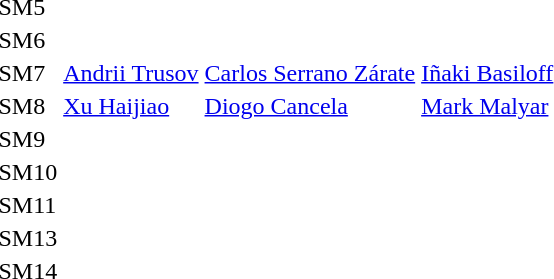<table>
<tr>
<td>SM5</td>
<td></td>
<td></td>
<td></td>
</tr>
<tr>
<td>SM6</td>
<td></td>
<td></td>
<td></td>
</tr>
<tr>
<td>SM7</td>
<td><a href='#'>Andrii Trusov</a><br></td>
<td><a href='#'>Carlos Serrano Zárate</a><br></td>
<td><a href='#'>Iñaki Basiloff</a><br></td>
</tr>
<tr>
<td>SM8</td>
<td><a href='#'>Xu Haijiao</a><br></td>
<td><a href='#'>Diogo Cancela</a><br></td>
<td><a href='#'>Mark Malyar</a><br></td>
</tr>
<tr>
<td>SM9</td>
<td></td>
<td></td>
<td></td>
</tr>
<tr>
<td>SM10</td>
<td></td>
<td></td>
<td></td>
</tr>
<tr>
<td>SM11</td>
<td></td>
<td></td>
<td></td>
</tr>
<tr>
<td>SM13</td>
<td></td>
<td></td>
<td></td>
</tr>
<tr>
<td>SM14</td>
<td></td>
<td></td>
<td></td>
</tr>
</table>
